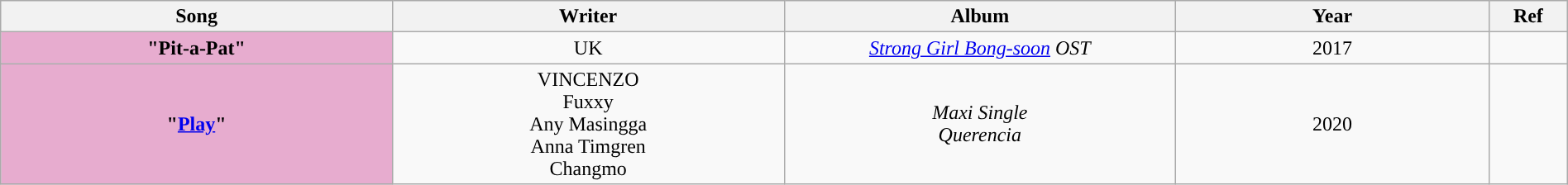<table class="wikitable" style="text-align:center; width:100%">
<tr>
<th style="width:25%">Song</th>
<th style="width:25%">Writer</th>
<th style="width:25%">Album</th>
<th style="width:20%">Year</th>
<th style="width:5%">Ref</th>
</tr>
<tr>
<th scope="row" style="background-color:#E7ACCF">"Pit-a-Pat"  </th>
<td>UK</td>
<td><em><a href='#'>Strong Girl Bong-soon</a>  OST</em></td>
<td>2017</td>
<td></td>
</tr>
<tr>
<th scope="row" style="background-color:#E7ACCF">"<a href='#'>Play</a>"  </th>
<td>VINCENZO<br>Fuxxy<br>Any Masingga<br>Anna Timgren<br>Changmo</td>
<td><em>Maxi Single</em><br><em>Querencia</em></td>
<td>2020</td>
<td></td>
</tr>
</table>
